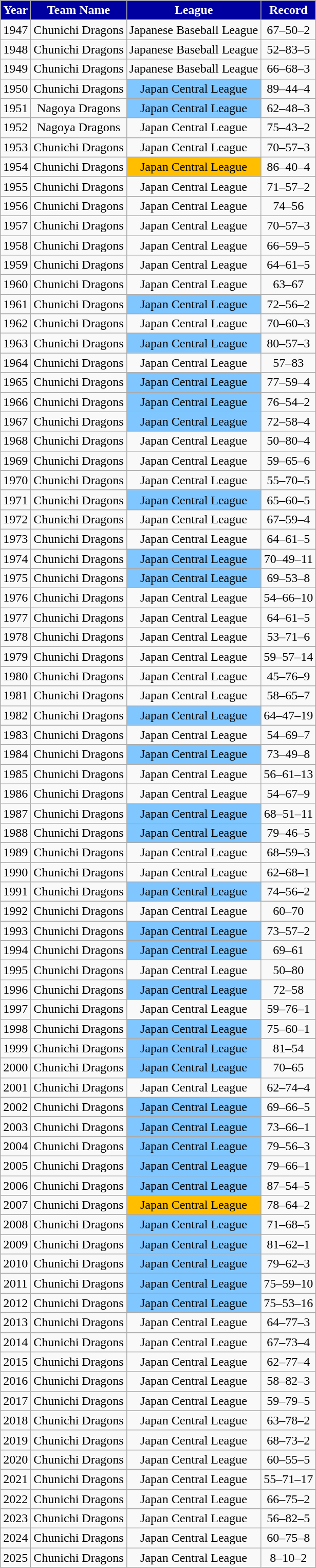<table class="wikitable" style="text-align:center">
<tr>
<th scope="col" style="background: #0000A0; color: #FFFFFF">Year</th>
<th scope="col" style="background: #0000A0; color: #FFFFFF">Team Name</th>
<th scope="col" style="background: #0000A0; color: #FFFFFF">League</th>
<th scope="col" style="background: #0000A0; color: #FFFFFF">Record</th>
</tr>
<tr>
<td>1947</td>
<td>Chunichi Dragons</td>
<td>Japanese Baseball League</td>
<td>67–50–2</td>
</tr>
<tr>
<td>1948</td>
<td>Chunichi Dragons</td>
<td>Japanese Baseball League</td>
<td>52–83–5</td>
</tr>
<tr>
<td>1949</td>
<td>Chunichi Dragons</td>
<td>Japanese Baseball League</td>
<td>66–68–3</td>
</tr>
<tr>
<td align="center">1950</td>
<td>Chunichi Dragons</td>
<td style="background:#80C6FF;">Japan Central League</td>
<td>89–44–4</td>
</tr>
<tr>
<td align="center">1951</td>
<td>Nagoya Dragons</td>
<td style="background:#80C6FF;">Japan Central League</td>
<td>62–48–3</td>
</tr>
<tr>
<td>1952</td>
<td>Nagoya Dragons</td>
<td>Japan Central League</td>
<td>75–43–2</td>
</tr>
<tr>
<td>1953</td>
<td>Chunichi Dragons</td>
<td>Japan Central League</td>
<td>70–57–3</td>
</tr>
<tr>
<td align="center">1954</td>
<td>Chunichi Dragons</td>
<td style="background:#FFBF00;">Japan Central League</td>
<td>86–40–4</td>
</tr>
<tr>
<td>1955</td>
<td>Chunichi Dragons</td>
<td>Japan Central League</td>
<td>71–57–2</td>
</tr>
<tr>
<td>1956</td>
<td>Chunichi Dragons</td>
<td>Japan Central League</td>
<td>74–56</td>
</tr>
<tr>
<td>1957</td>
<td>Chunichi Dragons</td>
<td>Japan Central League</td>
<td>70–57–3</td>
</tr>
<tr>
<td>1958</td>
<td>Chunichi Dragons</td>
<td>Japan Central League</td>
<td>66–59–5</td>
</tr>
<tr>
<td>1959</td>
<td>Chunichi Dragons</td>
<td>Japan Central League</td>
<td>64–61–5</td>
</tr>
<tr>
<td>1960</td>
<td>Chunichi Dragons</td>
<td>Japan Central League</td>
<td>63–67</td>
</tr>
<tr>
<td align="center">1961</td>
<td>Chunichi Dragons</td>
<td style="background:#80C6FF;">Japan Central League</td>
<td>72–56–2</td>
</tr>
<tr>
<td>1962</td>
<td>Chunichi Dragons</td>
<td>Japan Central League</td>
<td>70–60–3</td>
</tr>
<tr>
<td align="center">1963</td>
<td>Chunichi Dragons</td>
<td style="background:#80C6FF;">Japan Central League</td>
<td>80–57–3</td>
</tr>
<tr>
<td>1964</td>
<td>Chunichi Dragons</td>
<td>Japan Central League</td>
<td>57–83</td>
</tr>
<tr>
<td align="center">1965</td>
<td>Chunichi Dragons</td>
<td style="background:#80C6FF;">Japan Central League</td>
<td>77–59–4</td>
</tr>
<tr>
<td align="center">1966</td>
<td>Chunichi Dragons</td>
<td style="background:#80C6FF;">Japan Central League</td>
<td>76–54–2</td>
</tr>
<tr>
<td align="center">1967</td>
<td>Chunichi Dragons</td>
<td style="background:#80C6FF;">Japan Central League</td>
<td>72–58–4</td>
</tr>
<tr>
<td>1968</td>
<td>Chunichi Dragons</td>
<td>Japan Central League</td>
<td>50–80–4</td>
</tr>
<tr>
<td>1969</td>
<td>Chunichi Dragons</td>
<td>Japan Central League</td>
<td>59–65–6</td>
</tr>
<tr>
<td>1970</td>
<td>Chunichi Dragons</td>
<td>Japan Central League</td>
<td>55–70–5</td>
</tr>
<tr>
<td align="center">1971</td>
<td>Chunichi Dragons</td>
<td style="background:#80C6FF;">Japan Central League</td>
<td>65–60–5</td>
</tr>
<tr>
<td>1972</td>
<td>Chunichi Dragons</td>
<td>Japan Central League</td>
<td>67–59–4</td>
</tr>
<tr>
<td>1973</td>
<td>Chunichi Dragons</td>
<td>Japan Central League</td>
<td>64–61–5</td>
</tr>
<tr>
<td align="center">1974</td>
<td>Chunichi Dragons</td>
<td style="background:#80C6FF;">Japan Central League</td>
<td>70–49–11</td>
</tr>
<tr>
<td align="center">1975</td>
<td>Chunichi Dragons</td>
<td style="background:#80C6FF;">Japan Central League</td>
<td>69–53–8</td>
</tr>
<tr>
<td>1976</td>
<td>Chunichi Dragons</td>
<td>Japan Central League</td>
<td>54–66–10</td>
</tr>
<tr>
<td>1977</td>
<td>Chunichi Dragons</td>
<td>Japan Central League</td>
<td>64–61–5</td>
</tr>
<tr>
<td>1978</td>
<td>Chunichi Dragons</td>
<td>Japan Central League</td>
<td>53–71–6</td>
</tr>
<tr>
<td>1979</td>
<td>Chunichi Dragons</td>
<td>Japan Central League</td>
<td>59–57–14</td>
</tr>
<tr>
<td>1980</td>
<td>Chunichi Dragons</td>
<td>Japan Central League</td>
<td>45–76–9</td>
</tr>
<tr>
<td>1981</td>
<td>Chunichi Dragons</td>
<td>Japan Central League</td>
<td>58–65–7</td>
</tr>
<tr>
<td align="center">1982</td>
<td>Chunichi Dragons</td>
<td style="background:#80C6FF;">Japan Central League</td>
<td>64–47–19</td>
</tr>
<tr>
<td>1983</td>
<td>Chunichi Dragons</td>
<td>Japan Central League</td>
<td>54–69–7</td>
</tr>
<tr>
<td align="center">1984</td>
<td>Chunichi Dragons</td>
<td style="background:#80C6FF;">Japan Central League</td>
<td>73–49–8</td>
</tr>
<tr>
<td>1985</td>
<td>Chunichi Dragons</td>
<td>Japan Central League</td>
<td>56–61–13</td>
</tr>
<tr>
<td>1986</td>
<td>Chunichi Dragons</td>
<td>Japan Central League</td>
<td>54–67–9</td>
</tr>
<tr>
<td align="center">1987</td>
<td>Chunichi Dragons</td>
<td style="background:#80C6FF;">Japan Central League</td>
<td>68–51–11</td>
</tr>
<tr>
<td align="center">1988</td>
<td>Chunichi Dragons</td>
<td style="background:#80C6FF;">Japan Central League</td>
<td>79–46–5</td>
</tr>
<tr>
<td>1989</td>
<td>Chunichi Dragons</td>
<td>Japan Central League</td>
<td>68–59–3</td>
</tr>
<tr>
<td>1990</td>
<td>Chunichi Dragons</td>
<td>Japan Central League</td>
<td>62–68–1</td>
</tr>
<tr>
<td align="center">1991</td>
<td>Chunichi Dragons</td>
<td style="background:#80C6FF;">Japan Central League</td>
<td>74–56–2</td>
</tr>
<tr>
<td>1992</td>
<td>Chunichi Dragons</td>
<td>Japan Central League</td>
<td>60–70</td>
</tr>
<tr>
<td align="center">1993</td>
<td>Chunichi Dragons</td>
<td style="background:#80C6FF;">Japan Central League</td>
<td>73–57–2</td>
</tr>
<tr>
<td align="center">1994</td>
<td>Chunichi Dragons</td>
<td style="background:#80C6FF;">Japan Central League</td>
<td>69–61</td>
</tr>
<tr>
<td>1995</td>
<td>Chunichi Dragons</td>
<td>Japan Central League</td>
<td>50–80</td>
</tr>
<tr>
<td align="center">1996</td>
<td>Chunichi Dragons</td>
<td style="background:#80C6FF;">Japan Central League</td>
<td>72–58</td>
</tr>
<tr>
<td>1997</td>
<td>Chunichi Dragons</td>
<td>Japan Central League</td>
<td>59–76–1</td>
</tr>
<tr>
<td align="center">1998</td>
<td>Chunichi Dragons</td>
<td style="background:#80C6FF;">Japan Central League</td>
<td>75–60–1</td>
</tr>
<tr>
<td align="center">1999</td>
<td>Chunichi Dragons</td>
<td style="background:#80C6FF;">Japan Central League</td>
<td>81–54</td>
</tr>
<tr>
<td align="center">2000</td>
<td>Chunichi Dragons</td>
<td style="background:#80C6FF;">Japan Central League</td>
<td>70–65</td>
</tr>
<tr>
<td>2001</td>
<td>Chunichi Dragons</td>
<td>Japan Central League</td>
<td>62–74–4</td>
</tr>
<tr>
<td align="center">2002</td>
<td>Chunichi Dragons</td>
<td style="background:#80C6FF;">Japan Central League</td>
<td>69–66–5</td>
</tr>
<tr>
<td align="center">2003</td>
<td>Chunichi Dragons</td>
<td style="background:#80C6FF;">Japan Central League</td>
<td>73–66–1</td>
</tr>
<tr>
<td align="center">2004</td>
<td>Chunichi Dragons</td>
<td style="background:#80C6FF;">Japan Central League</td>
<td>79–56–3</td>
</tr>
<tr>
<td align="center">2005</td>
<td>Chunichi Dragons</td>
<td style="background:#80C6FF;">Japan Central League</td>
<td>79–66–1</td>
</tr>
<tr>
<td align="center">2006</td>
<td>Chunichi Dragons</td>
<td style="background:#80C6FF;">Japan Central League</td>
<td>87–54–5</td>
</tr>
<tr>
<td align="center">2007</td>
<td>Chunichi Dragons</td>
<td style="background:#FFBF00;">Japan Central League</td>
<td>78–64–2</td>
</tr>
<tr>
<td align="center">2008</td>
<td>Chunichi Dragons</td>
<td style="background:#80C6FF;">Japan Central League</td>
<td>71–68–5</td>
</tr>
<tr>
<td align="center">2009</td>
<td>Chunichi Dragons</td>
<td style="background:#80C6FF;">Japan Central League</td>
<td>81–62–1</td>
</tr>
<tr>
<td align="center">2010</td>
<td>Chunichi Dragons</td>
<td style="background:#80C6FF;">Japan Central League</td>
<td>79–62–3</td>
</tr>
<tr>
<td align="center">2011</td>
<td>Chunichi Dragons</td>
<td style="background:#80C6FF;">Japan Central League</td>
<td>75–59–10</td>
</tr>
<tr>
<td align="center">2012</td>
<td>Chunichi Dragons</td>
<td style="background:#80C6FF;">Japan Central League</td>
<td>75–53–16</td>
</tr>
<tr>
<td>2013</td>
<td>Chunichi Dragons</td>
<td>Japan Central League</td>
<td>64–77–3</td>
</tr>
<tr>
<td>2014</td>
<td>Chunichi Dragons</td>
<td>Japan Central League</td>
<td>67–73–4</td>
</tr>
<tr>
<td>2015</td>
<td>Chunichi Dragons</td>
<td>Japan Central League</td>
<td>62–77–4</td>
</tr>
<tr>
<td>2016</td>
<td>Chunichi Dragons</td>
<td>Japan Central League</td>
<td>58–82–3</td>
</tr>
<tr>
<td>2017</td>
<td>Chunichi Dragons</td>
<td>Japan Central League</td>
<td>59–79–5</td>
</tr>
<tr>
<td>2018</td>
<td>Chunichi Dragons</td>
<td>Japan Central League</td>
<td>63–78–2</td>
</tr>
<tr>
<td>2019</td>
<td>Chunichi Dragons</td>
<td>Japan Central League</td>
<td>68–73–2</td>
</tr>
<tr>
<td>2020</td>
<td>Chunichi Dragons</td>
<td>Japan Central League</td>
<td>60–55–5</td>
</tr>
<tr>
<td>2021</td>
<td>Chunichi Dragons</td>
<td>Japan Central	League</td>
<td>55–71–17</td>
</tr>
<tr>
<td>2022</td>
<td>Chunichi Dragons</td>
<td>Japan Central League</td>
<td>66–75–2</td>
</tr>
<tr>
<td>2023</td>
<td>Chunichi Dragons</td>
<td>Japan Central League</td>
<td>56–82–5</td>
</tr>
<tr>
<td>2024</td>
<td>Chunichi Dragons</td>
<td>Japan Central League</td>
<td>60–75–8</td>
</tr>
<tr>
<td>2025</td>
<td>Chunichi Dragons</td>
<td>Japan Central League</td>
<td>8–10–2</td>
</tr>
</table>
